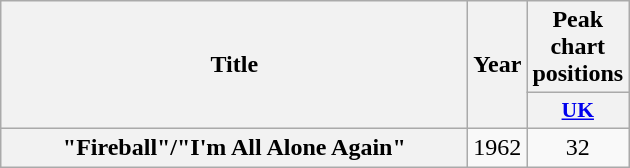<table class="wikitable plainrowheaders" style="text-align:center;" border="1">
<tr>
<th scope="col" rowspan="2" style="width:19em;">Title</th>
<th scope="col" rowspan="2" style="width:1em;">Year</th>
<th scope="col" colspan="1">Peak chart positions</th>
</tr>
<tr>
<th scope="col" style="width:3em;font-size:90%;"><a href='#'>UK</a><br></th>
</tr>
<tr>
<th scope="row">"Fireball"/"I'm All Alone Again"</th>
<td>1962</td>
<td>32</td>
</tr>
</table>
